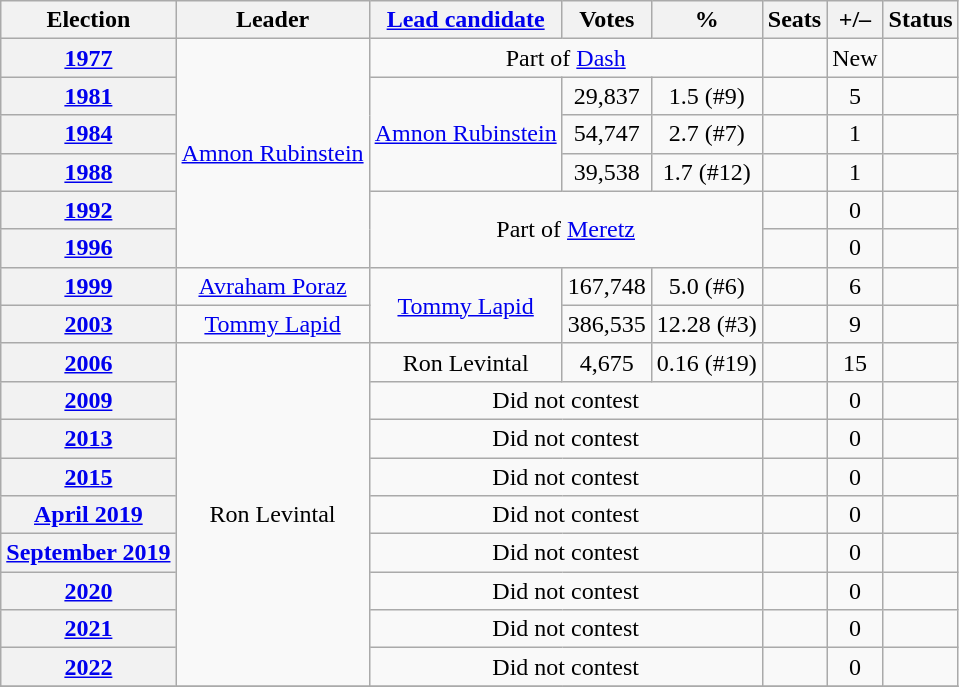<table class=wikitable style=text-align:center>
<tr>
<th>Election</th>
<th>Leader</th>
<th><a href='#'>Lead candidate</a></th>
<th>Votes</th>
<th>%</th>
<th>Seats</th>
<th>+/–</th>
<th>Status</th>
</tr>
<tr>
<th><a href='#'>1977</a></th>
<td rowspan="6"><a href='#'>Amnon Rubinstein</a></td>
<td colspan=3>Part of <a href='#'>Dash</a></td>
<td></td>
<td>New</td>
<td></td>
</tr>
<tr>
<th><a href='#'>1981</a></th>
<td rowspan="3"><a href='#'>Amnon Rubinstein</a></td>
<td>29,837</td>
<td>1.5 (#9)</td>
<td></td>
<td> 5</td>
<td></td>
</tr>
<tr>
<th><a href='#'>1984</a></th>
<td>54,747</td>
<td>2.7 (#7)</td>
<td></td>
<td> 1</td>
<td></td>
</tr>
<tr>
<th><a href='#'>1988</a></th>
<td>39,538</td>
<td>1.7 (#12)</td>
<td></td>
<td> 1</td>
<td></td>
</tr>
<tr>
<th><a href='#'>1992</a></th>
<td colspan=3 rowspan=2>Part of <a href='#'>Meretz</a></td>
<td></td>
<td> 0</td>
<td></td>
</tr>
<tr>
<th><a href='#'>1996</a></th>
<td></td>
<td> 0</td>
<td></td>
</tr>
<tr>
<th><a href='#'>1999</a></th>
<td><a href='#'>Avraham Poraz</a></td>
<td rowspan="2"><a href='#'>Tommy Lapid</a></td>
<td>167,748</td>
<td>5.0 (#6)</td>
<td></td>
<td> 6</td>
<td></td>
</tr>
<tr>
<th><a href='#'>2003</a></th>
<td><a href='#'>Tommy Lapid</a></td>
<td>386,535</td>
<td>12.28 (#3)</td>
<td></td>
<td> 9</td>
<td></td>
</tr>
<tr>
<th><a href='#'>2006</a></th>
<td rowspan="9">Ron Levintal</td>
<td>Ron Levintal</td>
<td>4,675</td>
<td>0.16 (#19)</td>
<td></td>
<td> 15</td>
<td></td>
</tr>
<tr>
<th><a href='#'>2009</a></th>
<td colspan="3">Did not contest</td>
<td></td>
<td> 0</td>
<td></td>
</tr>
<tr>
<th><a href='#'>2013</a></th>
<td colspan="3">Did not contest</td>
<td></td>
<td> 0</td>
<td></td>
</tr>
<tr>
<th><a href='#'>2015</a></th>
<td colspan="3">Did not contest</td>
<td></td>
<td> 0</td>
<td></td>
</tr>
<tr>
<th><a href='#'>April 2019</a></th>
<td colspan="3">Did not contest</td>
<td></td>
<td> 0</td>
<td></td>
</tr>
<tr>
<th><a href='#'>September 2019</a></th>
<td colspan="3">Did not contest</td>
<td></td>
<td> 0</td>
<td></td>
</tr>
<tr>
<th><a href='#'>2020</a></th>
<td colspan="3">Did not contest</td>
<td></td>
<td> 0</td>
<td></td>
</tr>
<tr>
<th><a href='#'>2021</a></th>
<td colspan="3">Did not contest</td>
<td></td>
<td> 0</td>
<td></td>
</tr>
<tr>
<th><a href='#'>2022</a></th>
<td colspan="3">Did not contest</td>
<td></td>
<td> 0</td>
<td></td>
</tr>
<tr>
</tr>
</table>
